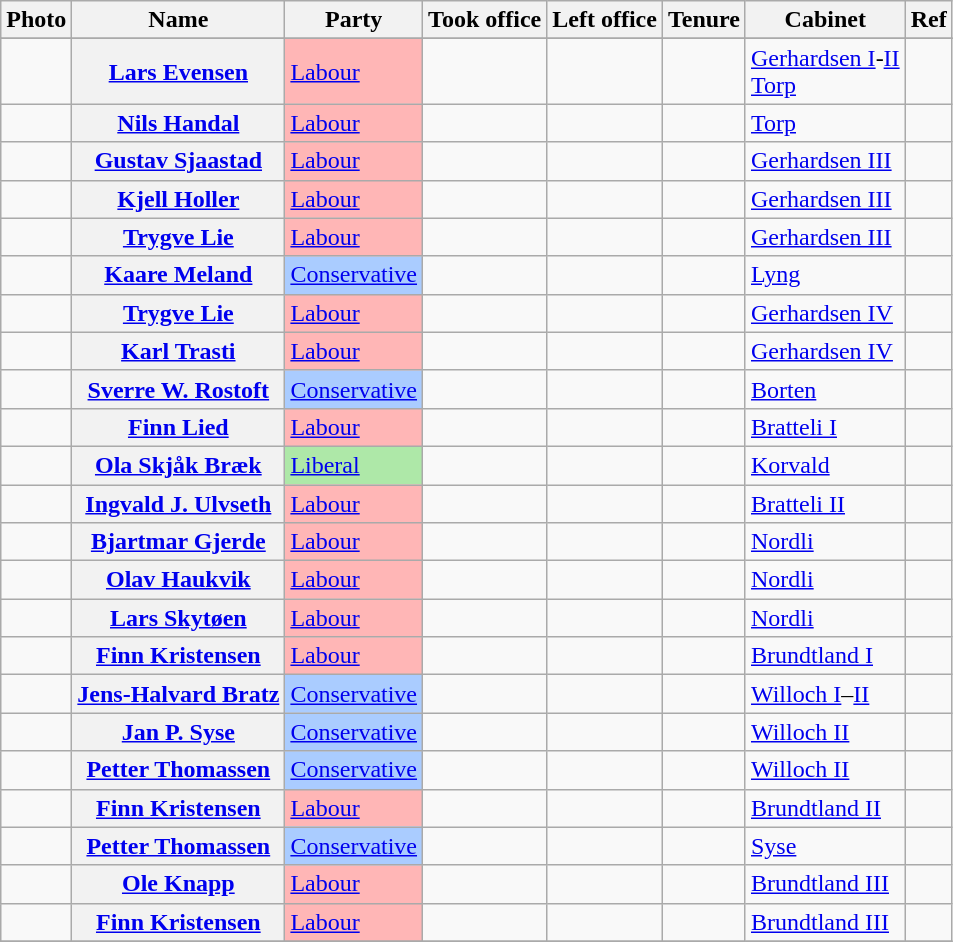<table class="wikitable plainrowheaders sortable">
<tr>
<th scope=col class=unsortable>Photo</th>
<th scope=col>Name</th>
<th scope=col>Party</th>
<th scope=col>Took office</th>
<th scope=col>Left office</th>
<th scope=col>Tenure</th>
<th scope=col>Cabinet</th>
<th scope=col class=unsortable>Ref</th>
</tr>
<tr>
</tr>
<tr>
<td align=center></td>
<th scope=row><a href='#'>Lars Evensen</a></th>
<td style="background:#FFB6B6"><a href='#'>Labour</a></td>
<td></td>
<td></td>
<td></td>
<td><a href='#'>Gerhardsen I</a>-<a href='#'>II</a><br><a href='#'>Torp</a></td>
<td align=center></td>
</tr>
<tr>
<td align=center></td>
<th scope=row><a href='#'>Nils Handal</a></th>
<td style="background:#FFB6B6"><a href='#'>Labour</a></td>
<td></td>
<td></td>
<td></td>
<td><a href='#'>Torp</a></td>
<td align=center></td>
</tr>
<tr>
<td align=center></td>
<th scope=row><a href='#'>Gustav Sjaastad</a></th>
<td style="background:#FFB6B6"><a href='#'>Labour</a></td>
<td></td>
<td></td>
<td></td>
<td><a href='#'>Gerhardsen III</a></td>
<td align=center></td>
</tr>
<tr>
<td align=center></td>
<th scope=row><a href='#'>Kjell Holler</a></th>
<td style="background:#FFB6B6"><a href='#'>Labour</a></td>
<td></td>
<td></td>
<td></td>
<td><a href='#'>Gerhardsen III</a></td>
<td align=center></td>
</tr>
<tr>
<td align=center></td>
<th scope=row><a href='#'>Trygve Lie</a></th>
<td style="background:#FFB6B6"><a href='#'>Labour</a></td>
<td></td>
<td></td>
<td></td>
<td><a href='#'>Gerhardsen III</a></td>
<td align=center></td>
</tr>
<tr>
<td align=center></td>
<th scope=row><a href='#'>Kaare Meland</a></th>
<td style="background:#AACCFF"><a href='#'>Conservative</a></td>
<td></td>
<td></td>
<td></td>
<td><a href='#'>Lyng</a></td>
<td align=center></td>
</tr>
<tr>
<td align=center></td>
<th scope=row><a href='#'>Trygve Lie</a></th>
<td style="background:#FFB6B6"><a href='#'>Labour</a></td>
<td></td>
<td></td>
<td></td>
<td><a href='#'>Gerhardsen IV</a></td>
<td align=center></td>
</tr>
<tr>
<td align=center></td>
<th scope=row><a href='#'>Karl Trasti</a></th>
<td style="background:#FFB6B6"><a href='#'>Labour</a></td>
<td></td>
<td></td>
<td></td>
<td><a href='#'>Gerhardsen IV</a></td>
<td align=center></td>
</tr>
<tr>
<td align=center></td>
<th scope=row><a href='#'>Sverre W. Rostoft</a></th>
<td style="background:#AACCFF"><a href='#'>Conservative</a></td>
<td></td>
<td></td>
<td></td>
<td><a href='#'>Borten</a></td>
<td align=center></td>
</tr>
<tr>
<td align=center></td>
<th scope=row><a href='#'>Finn Lied</a></th>
<td style="background:#FFB6B6"><a href='#'>Labour</a></td>
<td></td>
<td></td>
<td></td>
<td><a href='#'>Bratteli I</a></td>
<td align=center></td>
</tr>
<tr>
<td align=center></td>
<th scope=row><a href='#'>Ola Skjåk Bræk</a></th>
<td style="background:#AEE8A8"><a href='#'>Liberal</a></td>
<td></td>
<td></td>
<td></td>
<td><a href='#'>Korvald</a></td>
<td align=center></td>
</tr>
<tr>
<td align=center></td>
<th scope=row><a href='#'>Ingvald J. Ulvseth</a></th>
<td style="background:#FFB6B6"><a href='#'>Labour</a></td>
<td></td>
<td></td>
<td></td>
<td><a href='#'>Bratteli II</a></td>
<td align=center></td>
</tr>
<tr>
<td align=center></td>
<th scope=row><a href='#'>Bjartmar Gjerde</a></th>
<td style="background:#FFB6B6"><a href='#'>Labour</a></td>
<td></td>
<td></td>
<td></td>
<td><a href='#'>Nordli</a></td>
<td align=center></td>
</tr>
<tr>
<td align=center></td>
<th scope=row><a href='#'>Olav Haukvik</a></th>
<td style="background:#FFB6B6"><a href='#'>Labour</a></td>
<td></td>
<td></td>
<td></td>
<td><a href='#'>Nordli</a></td>
<td align=center></td>
</tr>
<tr>
<td align=center></td>
<th scope=row><a href='#'>Lars Skytøen</a></th>
<td style="background:#FFB6B6"><a href='#'>Labour</a></td>
<td></td>
<td></td>
<td></td>
<td><a href='#'>Nordli</a></td>
<td align=center></td>
</tr>
<tr>
<td align=center></td>
<th scope=row><a href='#'>Finn Kristensen</a></th>
<td style="background:#FFB6B6"><a href='#'>Labour</a></td>
<td></td>
<td></td>
<td></td>
<td><a href='#'>Brundtland I</a></td>
<td align=center></td>
</tr>
<tr>
<td align=center></td>
<th scope=row><a href='#'>Jens-Halvard Bratz</a></th>
<td style="background:#AACCFF"><a href='#'>Conservative</a></td>
<td></td>
<td></td>
<td></td>
<td><a href='#'>Willoch I</a>–<a href='#'>II</a></td>
<td align=center></td>
</tr>
<tr>
<td align=center></td>
<th scope=row><a href='#'>Jan P. Syse</a></th>
<td style="background:#AACCFF"><a href='#'>Conservative</a></td>
<td></td>
<td></td>
<td></td>
<td><a href='#'>Willoch II</a></td>
<td align=center></td>
</tr>
<tr>
<td align=center></td>
<th scope=row><a href='#'>Petter Thomassen</a></th>
<td style="background:#AACCFF"><a href='#'>Conservative</a></td>
<td></td>
<td></td>
<td></td>
<td><a href='#'>Willoch II</a></td>
<td align=center></td>
</tr>
<tr>
<td align=center></td>
<th scope=row><a href='#'>Finn Kristensen</a></th>
<td style="background:#FFB6B6"><a href='#'>Labour</a></td>
<td></td>
<td></td>
<td></td>
<td><a href='#'>Brundtland II</a></td>
<td align=center></td>
</tr>
<tr>
<td align=center></td>
<th scope=row><a href='#'>Petter Thomassen</a></th>
<td style="background:#AACCFF"><a href='#'>Conservative</a></td>
<td></td>
<td></td>
<td></td>
<td><a href='#'>Syse</a></td>
<td align=center></td>
</tr>
<tr>
<td align=center></td>
<th scope=row><a href='#'>Ole Knapp</a></th>
<td style="background:#FFB6B6"><a href='#'>Labour</a></td>
<td></td>
<td></td>
<td></td>
<td><a href='#'>Brundtland III</a></td>
<td align=center></td>
</tr>
<tr>
<td align=center></td>
<th scope=row><a href='#'>Finn Kristensen</a></th>
<td style="background:#FFB6B6"><a href='#'>Labour</a></td>
<td></td>
<td></td>
<td></td>
<td><a href='#'>Brundtland III</a></td>
<td align=center></td>
</tr>
<tr>
</tr>
</table>
